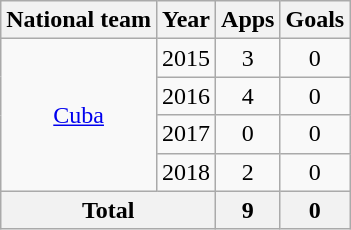<table class="wikitable" style="text-align:center">
<tr>
<th>National team</th>
<th>Year</th>
<th>Apps</th>
<th>Goals</th>
</tr>
<tr>
<td rowspan="4"><a href='#'>Cuba</a></td>
<td>2015</td>
<td>3</td>
<td>0</td>
</tr>
<tr>
<td>2016</td>
<td>4</td>
<td>0</td>
</tr>
<tr>
<td>2017</td>
<td>0</td>
<td>0</td>
</tr>
<tr>
<td>2018</td>
<td>2</td>
<td>0</td>
</tr>
<tr>
<th colspan=2>Total</th>
<th>9</th>
<th>0</th>
</tr>
</table>
